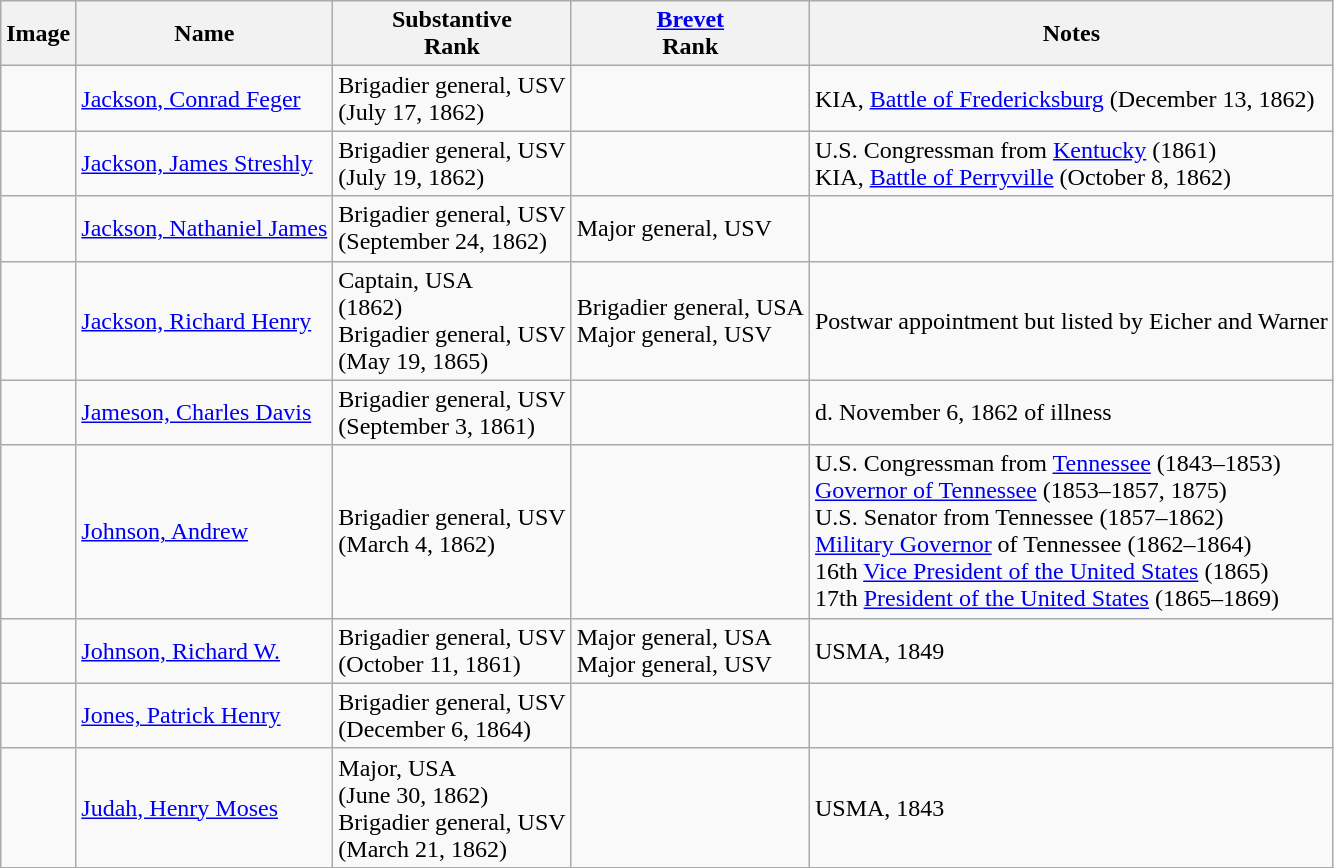<table class="wikitable sortable">
<tr>
<th class="unsortable">Image</th>
<th>Name</th>
<th>Substantive<br>Rank</th>
<th><a href='#'>Brevet</a><br>Rank</th>
<th class="unsortable">Notes</th>
</tr>
<tr>
<td></td>
<td><a href='#'>Jackson, Conrad Feger</a></td>
<td>Brigadier general, USV<br>(July 17, 1862)</td>
<td></td>
<td>KIA, <a href='#'>Battle of Fredericksburg</a> (December 13, 1862)</td>
</tr>
<tr>
<td></td>
<td><a href='#'>Jackson, James Streshly</a></td>
<td>Brigadier general, USV<br>(July 19, 1862)</td>
<td></td>
<td>U.S. Congressman from <a href='#'>Kentucky</a> (1861)<br>KIA, <a href='#'>Battle of Perryville</a> (October 8, 1862)</td>
</tr>
<tr>
<td></td>
<td><a href='#'>Jackson, Nathaniel James</a></td>
<td>Brigadier general, USV<br>(September 24, 1862)</td>
<td>Major general, USV</td>
<td></td>
</tr>
<tr>
<td></td>
<td><a href='#'>Jackson, Richard Henry</a></td>
<td>Captain, USA<br>(1862)<br>Brigadier general, USV<br>(May 19, 1865)</td>
<td>Brigadier general, USA<br>Major general, USV</td>
<td>Postwar appointment but listed by Eicher and Warner</td>
</tr>
<tr>
<td></td>
<td><a href='#'>Jameson, Charles Davis</a></td>
<td>Brigadier general, USV<br>(September 3, 1861)</td>
<td></td>
<td>d. November 6, 1862 of illness</td>
</tr>
<tr>
<td></td>
<td><a href='#'>Johnson, Andrew</a></td>
<td>Brigadier general, USV<br>(March 4, 1862)</td>
<td></td>
<td>U.S. Congressman from <a href='#'>Tennessee</a> (1843–1853)<br><a href='#'>Governor of Tennessee</a> (1853–1857, 1875)<br>U.S. Senator from Tennessee (1857–1862)<br><a href='#'>Military Governor</a> of Tennessee (1862–1864)<br>16th <a href='#'>Vice President of the United States</a> (1865)<br>17th <a href='#'>President of the United States</a> (1865–1869)</td>
</tr>
<tr>
<td></td>
<td><a href='#'>Johnson, Richard W.</a></td>
<td>Brigadier general, USV<br>(October 11, 1861)</td>
<td>Major general, USA<br>Major general, USV</td>
<td>USMA, 1849</td>
</tr>
<tr>
<td></td>
<td><a href='#'>Jones, Patrick Henry</a></td>
<td>Brigadier general, USV<br>(December 6, 1864)</td>
<td></td>
<td></td>
</tr>
<tr>
<td></td>
<td><a href='#'>Judah, Henry Moses</a></td>
<td>Major, USA<br>(June 30, 1862)<br>Brigadier general, USV<br>(March 21, 1862)</td>
<td></td>
<td>USMA, 1843</td>
</tr>
</table>
